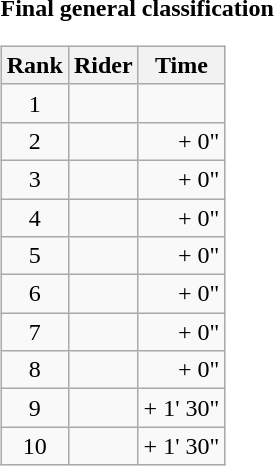<table>
<tr>
<td><strong>Final general classification</strong><br><table class="wikitable">
<tr>
<th scope="col">Rank</th>
<th scope="col">Rider</th>
<th scope="col">Time</th>
</tr>
<tr>
<td style="text-align:center;">1</td>
<td></td>
<td style="text-align:right;"></td>
</tr>
<tr>
<td style="text-align:center;">2</td>
<td></td>
<td style="text-align:right;">+ 0"</td>
</tr>
<tr>
<td style="text-align:center;">3</td>
<td></td>
<td style="text-align:right;">+ 0"</td>
</tr>
<tr>
<td style="text-align:center;">4</td>
<td></td>
<td style="text-align:right;">+ 0"</td>
</tr>
<tr>
<td style="text-align:center;">5</td>
<td></td>
<td style="text-align:right;">+ 0"</td>
</tr>
<tr>
<td style="text-align:center;">6</td>
<td></td>
<td style="text-align:right;">+ 0"</td>
</tr>
<tr>
<td style="text-align:center;">7</td>
<td></td>
<td style="text-align:right;">+ 0"</td>
</tr>
<tr>
<td style="text-align:center;">8</td>
<td></td>
<td style="text-align:right;">+ 0"</td>
</tr>
<tr>
<td style="text-align:center;">9</td>
<td></td>
<td style="text-align:right;">+ 1' 30"</td>
</tr>
<tr>
<td style="text-align:center;">10</td>
<td></td>
<td style="text-align:right;">+ 1' 30"</td>
</tr>
</table>
</td>
</tr>
</table>
